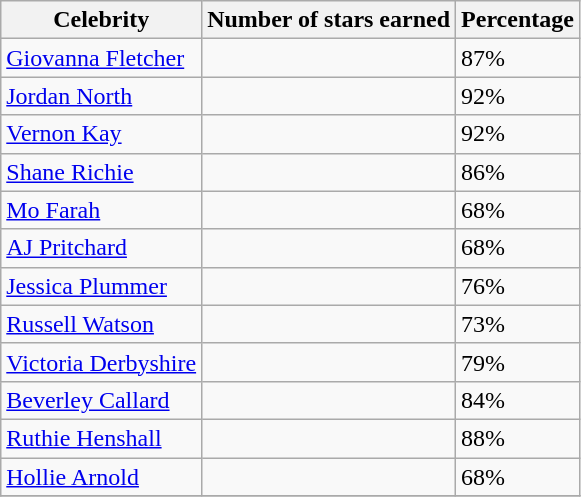<table class=wikitable >
<tr>
<th>Celebrity</th>
<th>Number of stars earned</th>
<th>Percentage</th>
</tr>
<tr>
<td><a href='#'>Giovanna Fletcher</a></td>
<td></td>
<td>87%</td>
</tr>
<tr>
<td><a href='#'>Jordan North</a></td>
<td></td>
<td>92%</td>
</tr>
<tr>
<td><a href='#'>Vernon Kay</a></td>
<td></td>
<td>92%</td>
</tr>
<tr>
<td><a href='#'>Shane Richie</a></td>
<td></td>
<td>86%</td>
</tr>
<tr>
<td><a href='#'>Mo Farah</a></td>
<td></td>
<td>68%</td>
</tr>
<tr>
<td><a href='#'>AJ Pritchard</a></td>
<td></td>
<td>68%</td>
</tr>
<tr>
<td><a href='#'>Jessica Plummer</a></td>
<td></td>
<td>76%</td>
</tr>
<tr>
<td><a href='#'>Russell Watson</a></td>
<td></td>
<td>73%</td>
</tr>
<tr>
<td><a href='#'>Victoria Derbyshire</a></td>
<td></td>
<td>79%</td>
</tr>
<tr>
<td><a href='#'>Beverley Callard</a></td>
<td></td>
<td>84%</td>
</tr>
<tr>
<td><a href='#'>Ruthie Henshall</a></td>
<td></td>
<td>88%</td>
</tr>
<tr>
<td><a href='#'>Hollie Arnold</a></td>
<td></td>
<td>68%</td>
</tr>
<tr>
</tr>
</table>
